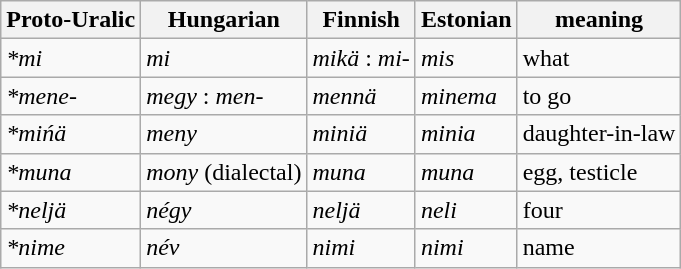<table class="wikitable">
<tr>
<th>Proto-Uralic</th>
<th>Hungarian</th>
<th>Finnish</th>
<th>Estonian</th>
<th>meaning</th>
</tr>
<tr>
<td><em>*mi</em></td>
<td><em>mi</em></td>
<td><em>mikä</em> : <em>mi-</em></td>
<td><em>mis</em></td>
<td>what</td>
</tr>
<tr>
<td><em>*mene-</em></td>
<td><em>megy</em> : <em>men-</em></td>
<td><em>mennä</em></td>
<td><em>minema</em></td>
<td>to go</td>
</tr>
<tr>
<td><em>*mińä</em></td>
<td><em>meny</em></td>
<td><em>miniä</em></td>
<td><em>minia</em></td>
<td>daughter-in-law</td>
</tr>
<tr>
<td><em>*muna</em></td>
<td><em>mony</em> (dialectal)</td>
<td><em>muna</em></td>
<td><em>muna</em></td>
<td>egg, testicle</td>
</tr>
<tr>
<td><em>*neljä</em></td>
<td><em>négy</em></td>
<td><em>neljä</em></td>
<td><em>neli</em></td>
<td>four</td>
</tr>
<tr>
<td><em>*nime</em></td>
<td><em>név</em></td>
<td><em>nimi</em></td>
<td><em>nimi</em></td>
<td>name</td>
</tr>
</table>
